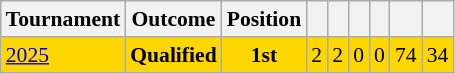<table class="wikitable" style="text-align:center; font-size:90%;">
<tr>
<th>Tournament</th>
<th>Outcome</th>
<th>Position</th>
<th></th>
<th></th>
<th></th>
<th></th>
<th></th>
<th></th>
</tr>
<tr style="background:gold;">
<td align=left> <a href='#'>2025</a></td>
<td><strong>Qualified</strong></td>
<td><strong>1st</strong></td>
<td>2</td>
<td>2</td>
<td>0</td>
<td>0</td>
<td>74</td>
<td>34</td>
</tr>
</table>
